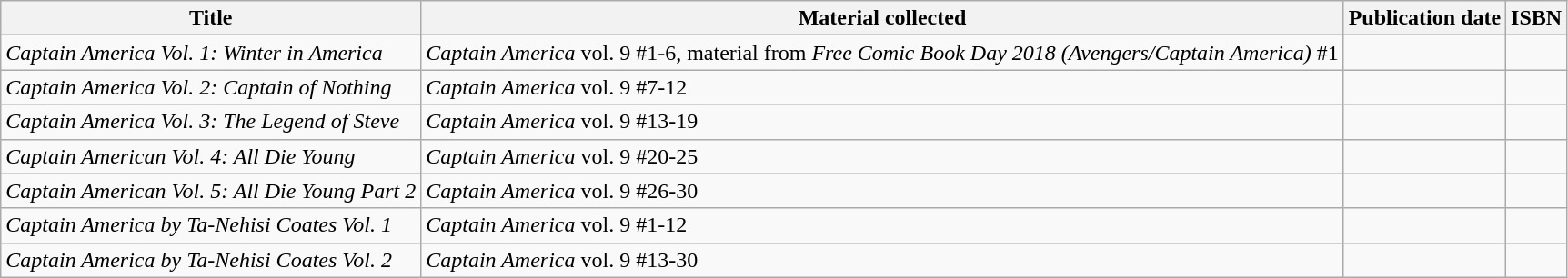<table class="wikitable sortable">
<tr>
<th>Title</th>
<th>Material collected</th>
<th>Publication date</th>
<th>ISBN</th>
</tr>
<tr>
<td><em>Captain America Vol. 1: Winter in America</em></td>
<td><em>Captain America</em> vol. 9 #1-6, material from <em>Free Comic Book Day 2018 (Avengers/Captain America)</em> #1</td>
<td></td>
<td></td>
</tr>
<tr>
<td><em>Captain America Vol. 2: Captain of Nothing</em></td>
<td><em>Captain America</em> vol. 9 #7-12</td>
<td></td>
<td></td>
</tr>
<tr>
<td><em>Captain America Vol. 3: The Legend of Steve</em></td>
<td><em>Captain America</em> vol. 9 #13-19</td>
<td></td>
<td></td>
</tr>
<tr>
<td><em>Captain American Vol. 4: All Die Young</em></td>
<td><em>Captain America</em> vol. 9 #20-25</td>
<td></td>
<td></td>
</tr>
<tr>
<td><em>Captain American Vol. 5: All Die Young Part 2</em></td>
<td><em>Captain America</em> vol. 9 #26-30</td>
<td></td>
<td></td>
</tr>
<tr>
<td><em>Captain America by Ta-Nehisi Coates Vol. 1</em></td>
<td><em>Captain America</em> vol. 9 #1-12</td>
<td></td>
<td></td>
</tr>
<tr>
<td><em>Captain America by Ta-Nehisi Coates Vol. 2</em></td>
<td><em>Captain America</em> vol. 9 #13-30</td>
<td></td>
<td></td>
</tr>
</table>
